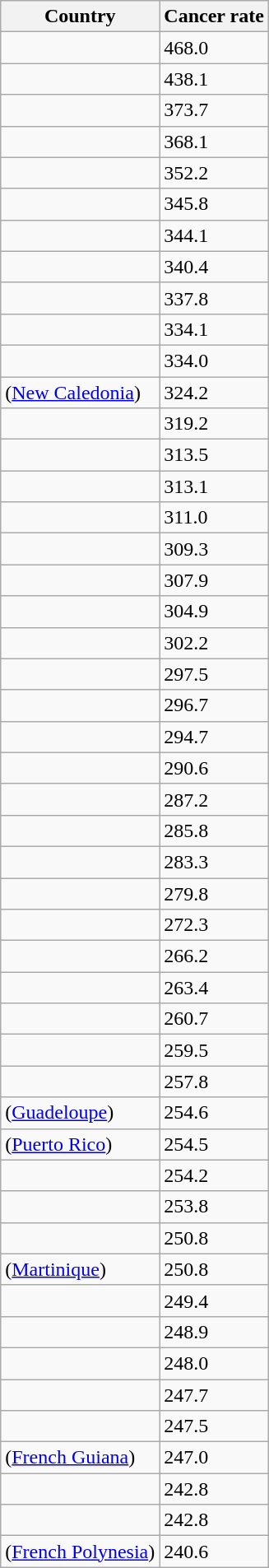<table class="sortable wikitable static-row-numbers col2center">
<tr>
<th>Country</th>
<th>Cancer rate</th>
</tr>
<tr>
<td></td>
<td>468.0</td>
</tr>
<tr>
<td></td>
<td>438.1</td>
</tr>
<tr>
<td></td>
<td>373.7</td>
</tr>
<tr>
<td></td>
<td>368.1</td>
</tr>
<tr>
<td></td>
<td>352.2</td>
</tr>
<tr>
<td></td>
<td>345.8</td>
</tr>
<tr>
<td></td>
<td>344.1</td>
</tr>
<tr>
<td></td>
<td>340.4</td>
</tr>
<tr>
<td></td>
<td>337.8</td>
</tr>
<tr>
<td></td>
<td>334.1</td>
</tr>
<tr>
<td></td>
<td>334.0</td>
</tr>
<tr>
<td> (<a href='#'>New Caledonia</a>)</td>
<td>324.2</td>
</tr>
<tr>
<td></td>
<td>319.2</td>
</tr>
<tr>
<td></td>
<td>313.5</td>
</tr>
<tr>
<td></td>
<td>313.1</td>
</tr>
<tr>
<td></td>
<td>311.0</td>
</tr>
<tr>
<td></td>
<td>309.3</td>
</tr>
<tr>
<td></td>
<td>307.9</td>
</tr>
<tr>
<td></td>
<td>304.9</td>
</tr>
<tr>
<td></td>
<td>302.2</td>
</tr>
<tr>
<td></td>
<td>297.5</td>
</tr>
<tr>
<td></td>
<td>296.7</td>
</tr>
<tr>
<td></td>
<td>294.7</td>
</tr>
<tr>
<td></td>
<td>290.6</td>
</tr>
<tr>
<td></td>
<td>287.2</td>
</tr>
<tr>
<td></td>
<td>285.8</td>
</tr>
<tr>
<td></td>
<td>283.3</td>
</tr>
<tr>
<td></td>
<td>279.8</td>
</tr>
<tr>
<td></td>
<td>272.3</td>
</tr>
<tr>
<td></td>
<td>266.2</td>
</tr>
<tr>
<td></td>
<td>263.4</td>
</tr>
<tr>
<td></td>
<td>260.7</td>
</tr>
<tr>
<td></td>
<td>259.5</td>
</tr>
<tr>
<td></td>
<td>257.8</td>
</tr>
<tr>
<td> (<a href='#'>Guadeloupe</a>)</td>
<td>254.6</td>
</tr>
<tr>
<td> (<a href='#'>Puerto Rico</a>)</td>
<td>254.5</td>
</tr>
<tr>
<td></td>
<td>254.2</td>
</tr>
<tr>
<td></td>
<td>253.8</td>
</tr>
<tr>
<td></td>
<td>250.8</td>
</tr>
<tr>
<td> (<a href='#'>Martinique</a>)</td>
<td>250.8</td>
</tr>
<tr>
<td></td>
<td>249.4</td>
</tr>
<tr>
<td></td>
<td>248.9</td>
</tr>
<tr>
<td></td>
<td>248.0</td>
</tr>
<tr>
<td></td>
<td>247.7</td>
</tr>
<tr>
<td></td>
<td>247.5</td>
</tr>
<tr>
<td> (<a href='#'>French Guiana</a>)</td>
<td>247.0</td>
</tr>
<tr>
<td></td>
<td>242.8</td>
</tr>
<tr>
<td></td>
<td>242.8</td>
</tr>
<tr>
<td> (<a href='#'>French Polynesia</a>)</td>
<td>240.6</td>
</tr>
</table>
